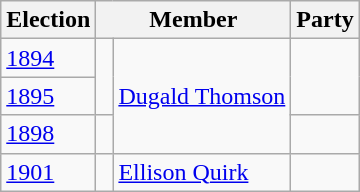<table class="wikitable">
<tr>
<th>Election</th>
<th colspan="2">Member</th>
<th>Party</th>
</tr>
<tr>
<td><a href='#'>1894</a></td>
<td rowspan="2" > </td>
<td rowspan="3"><a href='#'>Dugald Thomson</a></td>
<td rowspan="2"></td>
</tr>
<tr>
<td><a href='#'>1895</a></td>
</tr>
<tr>
<td><a href='#'>1898</a></td>
<td> </td>
<td></td>
</tr>
<tr>
<td><a href='#'>1901</a></td>
<td> </td>
<td><a href='#'>Ellison Quirk</a></td>
<td></td>
</tr>
</table>
